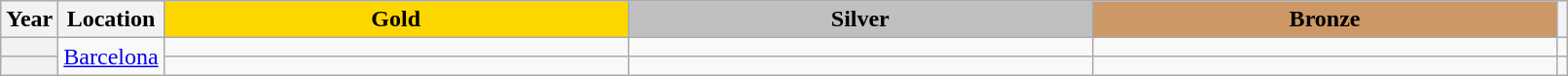<table class="wikitable unsortable" style="text-align:left; width:85%">
<tr>
<th scope="col" style="text-align:center">Year</th>
<th scope="col" style="text-align:center">Location</th>
<td scope="col" style="text-align:center; width:30%; background:gold"><strong>Gold</strong></td>
<td scope="col" style="text-align:center; width:30%; background:silver"><strong>Silver</strong></td>
<td scope="col" style="text-align:center; width:30%; background:#c96"><strong>Bronze</strong></td>
<th scope="col" style="text-align:center"></th>
</tr>
<tr>
<th scope="row" style="text-align:left"></th>
<td rowspan="2"><a href='#'>Barcelona</a></td>
<td></td>
<td></td>
<td></td>
<td></td>
</tr>
<tr>
<th scope="row" style="text-align:left"></th>
<td></td>
<td></td>
<td></td>
<td></td>
</tr>
</table>
